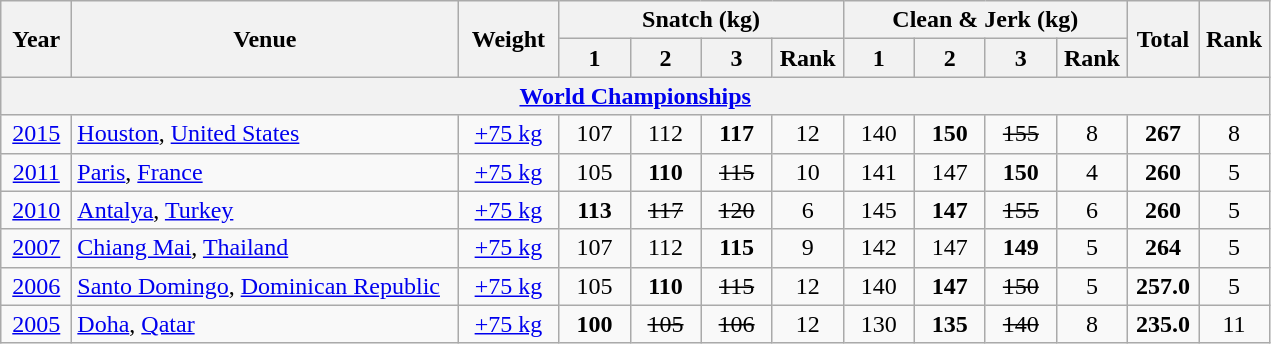<table class = "wikitable" style="text-align:center;">
<tr>
<th rowspan=2 width=40>Year</th>
<th rowspan=2 width=250>Venue</th>
<th rowspan=2 width=60>Weight</th>
<th colspan=4>Snatch (kg)</th>
<th colspan=4>Clean & Jerk (kg)</th>
<th rowspan=2 width=40>Total</th>
<th rowspan=2 width=40>Rank</th>
</tr>
<tr>
<th width=40>1</th>
<th width=40>2</th>
<th width=40>3</th>
<th width=40>Rank</th>
<th width=40>1</th>
<th width=40>2</th>
<th width=40>3</th>
<th width=40>Rank</th>
</tr>
<tr>
<th colspan=13><a href='#'>World Championships</a></th>
</tr>
<tr>
<td><a href='#'>2015</a></td>
<td align=left> <a href='#'>Houston</a>, <a href='#'>United States</a></td>
<td><a href='#'>+75 kg</a></td>
<td>107</td>
<td>112</td>
<td><strong>117</strong></td>
<td>12</td>
<td>140</td>
<td><strong>150</strong></td>
<td><s>155</s></td>
<td>8</td>
<td><strong>267</strong></td>
<td>8</td>
</tr>
<tr>
<td><a href='#'>2011</a></td>
<td align=left> <a href='#'>Paris</a>, <a href='#'>France</a></td>
<td><a href='#'>+75 kg</a></td>
<td>105</td>
<td><strong>110</strong></td>
<td><s>115</s></td>
<td>10</td>
<td>141</td>
<td>147</td>
<td><strong>150</strong></td>
<td>4</td>
<td><strong>260</strong></td>
<td>5</td>
</tr>
<tr>
<td><a href='#'>2010</a></td>
<td align=left> <a href='#'>Antalya</a>, <a href='#'>Turkey</a></td>
<td><a href='#'>+75 kg</a></td>
<td><strong>113</strong></td>
<td><s>117</s></td>
<td><s>120</s></td>
<td>6</td>
<td>145</td>
<td><strong>147</strong></td>
<td><s>155</s></td>
<td>6</td>
<td><strong>260</strong></td>
<td>5</td>
</tr>
<tr>
<td><a href='#'>2007</a></td>
<td align=left> <a href='#'>Chiang Mai</a>, <a href='#'>Thailand</a></td>
<td><a href='#'>+75 kg</a></td>
<td>107</td>
<td>112</td>
<td><strong>115</strong></td>
<td>9</td>
<td>142</td>
<td>147</td>
<td><strong>149</strong></td>
<td>5</td>
<td><strong>264</strong></td>
<td>5</td>
</tr>
<tr>
<td><a href='#'>2006</a></td>
<td align=left> <a href='#'>Santo Domingo</a>, <a href='#'>Dominican Republic</a></td>
<td><a href='#'>+75 kg</a></td>
<td>105</td>
<td><strong>110</strong></td>
<td><s>115</s></td>
<td>12</td>
<td>140</td>
<td><strong>147</strong></td>
<td><s>150</s></td>
<td>5</td>
<td><strong>257.0</strong></td>
<td>5</td>
</tr>
<tr>
<td><a href='#'>2005</a></td>
<td align=left> <a href='#'>Doha</a>, <a href='#'>Qatar</a></td>
<td><a href='#'>+75 kg</a></td>
<td><strong>100</strong></td>
<td><s>105</s></td>
<td><s>106</s></td>
<td>12</td>
<td>130</td>
<td><strong>135</strong></td>
<td><s>140</s></td>
<td>8</td>
<td><strong>235.0</strong></td>
<td>11</td>
</tr>
</table>
